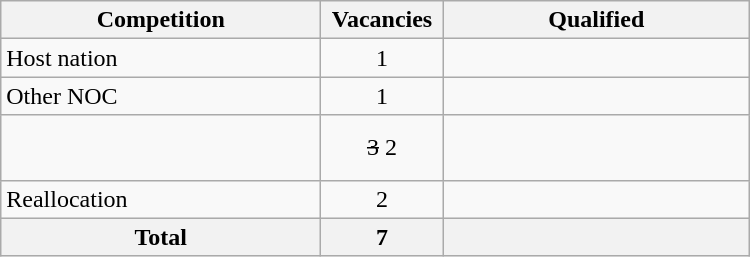<table class = "wikitable" width=500>
<tr>
<th width=300>Competition</th>
<th width=80>Vacancies</th>
<th width=300>Qualified</th>
</tr>
<tr>
<td>Host nation</td>
<td align="center">1</td>
<td></td>
</tr>
<tr>
<td>Other NOC</td>
<td align="center">1</td>
<td></td>
</tr>
<tr>
<td></td>
<td align="center"><s>3</s> 2</td>
<td><br><br><s></s></td>
</tr>
<tr>
<td>Reallocation</td>
<td align="center">2</td>
<td><br></td>
</tr>
<tr>
<th>Total</th>
<th>7</th>
<th></th>
</tr>
</table>
